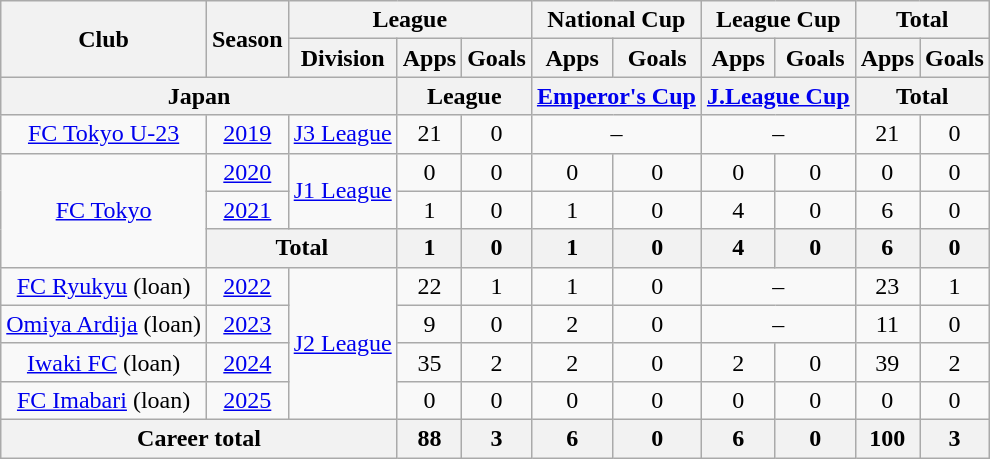<table class="wikitable" style="text-align: center">
<tr>
<th rowspan="2">Club</th>
<th rowspan="2">Season</th>
<th colspan="3">League</th>
<th colspan="2">National Cup</th>
<th colspan="2">League Cup</th>
<th colspan="2">Total</th>
</tr>
<tr>
<th>Division</th>
<th>Apps</th>
<th>Goals</th>
<th>Apps</th>
<th>Goals</th>
<th>Apps</th>
<th>Goals</th>
<th>Apps</th>
<th>Goals</th>
</tr>
<tr>
<th colspan=3>Japan</th>
<th colspan=2>League</th>
<th colspan=2><a href='#'>Emperor's Cup</a></th>
<th colspan=2><a href='#'>J.League Cup</a></th>
<th colspan=2>Total</th>
</tr>
<tr>
<td><a href='#'>FC Tokyo U-23</a></td>
<td><a href='#'>2019</a></td>
<td><a href='#'>J3 League</a></td>
<td>21</td>
<td>0</td>
<td colspan="2">–</td>
<td colspan="2">–</td>
<td>21</td>
<td>0</td>
</tr>
<tr>
<td rowspan="3"><a href='#'>FC Tokyo</a></td>
<td><a href='#'>2020</a></td>
<td rowspan="2"><a href='#'>J1 League</a></td>
<td>0</td>
<td>0</td>
<td>0</td>
<td>0</td>
<td>0</td>
<td>0</td>
<td>0</td>
<td>0</td>
</tr>
<tr>
<td><a href='#'>2021</a></td>
<td>1</td>
<td>0</td>
<td>1</td>
<td>0</td>
<td>4</td>
<td>0</td>
<td>6</td>
<td>0</td>
</tr>
<tr>
<th colspan="2">Total</th>
<th>1</th>
<th>0</th>
<th>1</th>
<th>0</th>
<th>4</th>
<th>0</th>
<th>6</th>
<th>0</th>
</tr>
<tr>
<td><a href='#'>FC Ryukyu</a> (loan)</td>
<td><a href='#'>2022</a></td>
<td rowspan="4"><a href='#'>J2 League</a></td>
<td>22</td>
<td>1</td>
<td>1</td>
<td>0</td>
<td colspan="2">–</td>
<td>23</td>
<td>1</td>
</tr>
<tr>
<td><a href='#'>Omiya Ardija</a> (loan)</td>
<td><a href='#'>2023</a></td>
<td>9</td>
<td>0</td>
<td>2</td>
<td>0</td>
<td colspan="2">–</td>
<td>11</td>
<td>0</td>
</tr>
<tr>
<td><a href='#'>Iwaki FC</a> (loan)</td>
<td><a href='#'>2024</a></td>
<td>35</td>
<td>2</td>
<td>2</td>
<td>0</td>
<td>2</td>
<td>0</td>
<td>39</td>
<td>2</td>
</tr>
<tr>
<td><a href='#'>FC Imabari</a> (loan)</td>
<td><a href='#'>2025</a></td>
<td>0</td>
<td>0</td>
<td>0</td>
<td>0</td>
<td>0</td>
<td>0</td>
<td>0</td>
<td>0</td>
</tr>
<tr>
<th colspan=3>Career total</th>
<th>88</th>
<th>3</th>
<th>6</th>
<th>0</th>
<th>6</th>
<th>0</th>
<th>100</th>
<th>3</th>
</tr>
</table>
